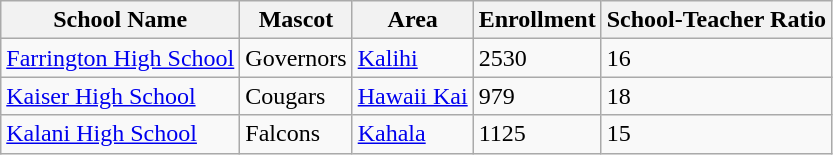<table class="wikitable">
<tr>
<th>School Name</th>
<th>Mascot</th>
<th>Area</th>
<th>Enrollment</th>
<th>School-Teacher Ratio</th>
</tr>
<tr>
<td><a href='#'>Farrington High School</a></td>
<td>Governors</td>
<td><a href='#'>Kalihi</a></td>
<td>2530</td>
<td>16</td>
</tr>
<tr>
<td><a href='#'>Kaiser High School</a></td>
<td>Cougars</td>
<td><a href='#'>Hawaii Kai</a></td>
<td>979</td>
<td>18</td>
</tr>
<tr>
<td><a href='#'>Kalani High School</a></td>
<td>Falcons</td>
<td><a href='#'>Kahala</a></td>
<td>1125</td>
<td>15</td>
</tr>
</table>
